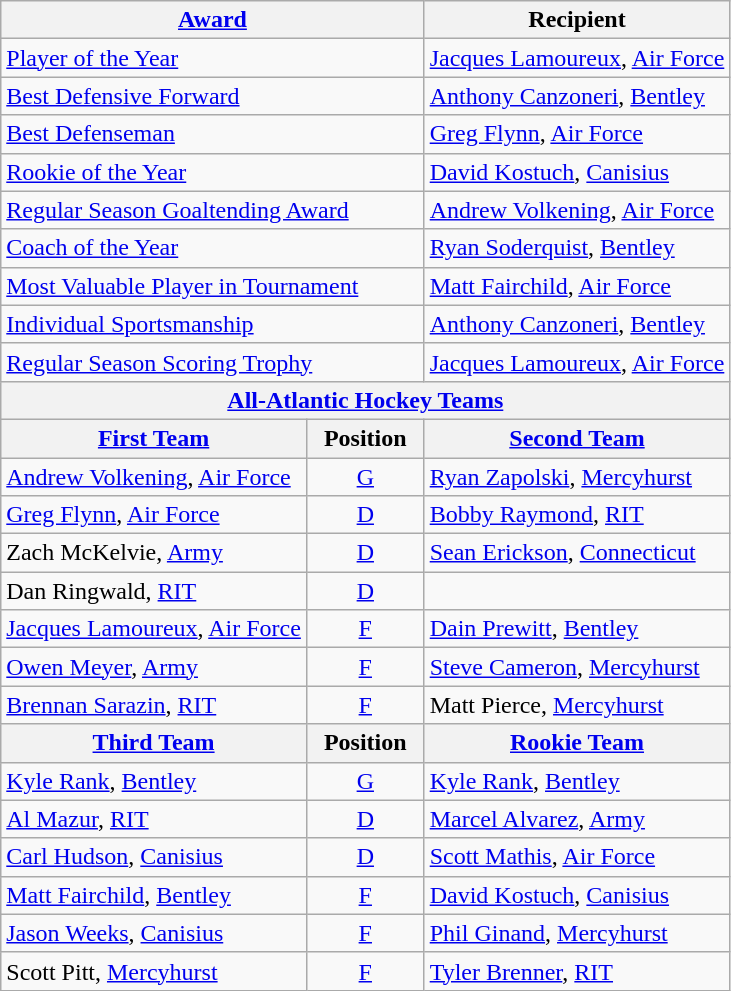<table class="wikitable">
<tr>
<th colspan=2><a href='#'>Award</a></th>
<th>Recipient</th>
</tr>
<tr>
<td colspan=2><a href='#'>Player of the Year</a></td>
<td><a href='#'>Jacques Lamoureux</a>, <a href='#'>Air Force</a></td>
</tr>
<tr>
<td colspan=2><a href='#'>Best Defensive Forward</a></td>
<td><a href='#'>Anthony Canzoneri</a>, <a href='#'>Bentley</a></td>
</tr>
<tr>
<td colspan=2><a href='#'>Best Defenseman</a></td>
<td><a href='#'>Greg Flynn</a>, <a href='#'>Air Force</a></td>
</tr>
<tr>
<td colspan=2><a href='#'>Rookie of the Year</a></td>
<td><a href='#'>David Kostuch</a>, <a href='#'>Canisius</a></td>
</tr>
<tr>
<td colspan=2><a href='#'>Regular Season Goaltending Award</a></td>
<td><a href='#'>Andrew Volkening</a>, <a href='#'>Air Force</a></td>
</tr>
<tr>
<td colspan=2><a href='#'>Coach of the Year</a></td>
<td><a href='#'>Ryan Soderquist</a>,  <a href='#'>Bentley</a></td>
</tr>
<tr>
<td colspan=2><a href='#'>Most Valuable Player in Tournament</a></td>
<td><a href='#'>Matt Fairchild</a>, <a href='#'>Air Force</a></td>
</tr>
<tr>
<td colspan=2><a href='#'>Individual Sportsmanship</a></td>
<td><a href='#'>Anthony Canzoneri</a>, <a href='#'>Bentley</a></td>
</tr>
<tr>
<td colspan=2><a href='#'>Regular Season Scoring Trophy</a></td>
<td><a href='#'>Jacques Lamoureux</a>, <a href='#'>Air Force</a></td>
</tr>
<tr>
<th colspan=3><a href='#'>All-Atlantic Hockey Teams</a></th>
</tr>
<tr>
<th><a href='#'>First Team</a></th>
<th>  Position  </th>
<th><a href='#'>Second Team</a></th>
</tr>
<tr>
<td><a href='#'>Andrew Volkening</a>, <a href='#'>Air Force</a></td>
<td align=center><a href='#'>G</a></td>
<td><a href='#'>Ryan Zapolski</a>, <a href='#'>Mercyhurst</a></td>
</tr>
<tr>
<td><a href='#'>Greg Flynn</a>, <a href='#'>Air Force</a></td>
<td align=center><a href='#'>D</a></td>
<td><a href='#'>Bobby Raymond</a>, <a href='#'>RIT</a></td>
</tr>
<tr>
<td>Zach McKelvie, <a href='#'>Army</a></td>
<td align=center><a href='#'>D</a></td>
<td><a href='#'>Sean Erickson</a>, <a href='#'>Connecticut</a></td>
</tr>
<tr>
<td>Dan Ringwald, <a href='#'>RIT</a></td>
<td align=center><a href='#'>D</a></td>
<td></td>
</tr>
<tr>
<td><a href='#'>Jacques Lamoureux</a>, <a href='#'>Air Force</a></td>
<td align=center><a href='#'>F</a></td>
<td><a href='#'>Dain Prewitt</a>, <a href='#'>Bentley</a></td>
</tr>
<tr>
<td><a href='#'>Owen Meyer</a>, <a href='#'>Army</a></td>
<td align=center><a href='#'>F</a></td>
<td><a href='#'>Steve Cameron</a>, <a href='#'>Mercyhurst</a></td>
</tr>
<tr>
<td><a href='#'>Brennan Sarazin</a>, <a href='#'>RIT</a></td>
<td align=center><a href='#'>F</a></td>
<td>Matt Pierce, <a href='#'>Mercyhurst</a></td>
</tr>
<tr>
<th><a href='#'>Third Team</a></th>
<th>  Position  </th>
<th><a href='#'>Rookie Team</a></th>
</tr>
<tr>
<td><a href='#'>Kyle Rank</a>, <a href='#'>Bentley</a></td>
<td align=center><a href='#'>G</a></td>
<td><a href='#'>Kyle Rank</a>, <a href='#'>Bentley</a></td>
</tr>
<tr>
<td><a href='#'>Al Mazur</a>, <a href='#'>RIT</a></td>
<td align=center><a href='#'>D</a></td>
<td><a href='#'>Marcel Alvarez</a>, <a href='#'>Army</a></td>
</tr>
<tr>
<td><a href='#'>Carl Hudson</a>, <a href='#'>Canisius</a></td>
<td align=center><a href='#'>D</a></td>
<td><a href='#'>Scott Mathis</a>, <a href='#'>Air Force</a></td>
</tr>
<tr>
<td><a href='#'>Matt Fairchild</a>, <a href='#'>Bentley</a></td>
<td align=center><a href='#'>F</a></td>
<td><a href='#'>David Kostuch</a>, <a href='#'>Canisius</a></td>
</tr>
<tr>
<td><a href='#'>Jason Weeks</a>, <a href='#'>Canisius</a></td>
<td align=center><a href='#'>F</a></td>
<td><a href='#'>Phil Ginand</a>, <a href='#'>Mercyhurst</a></td>
</tr>
<tr>
<td>Scott Pitt, <a href='#'>Mercyhurst</a></td>
<td align=center><a href='#'>F</a></td>
<td><a href='#'>Tyler Brenner</a>, <a href='#'>RIT</a></td>
</tr>
</table>
